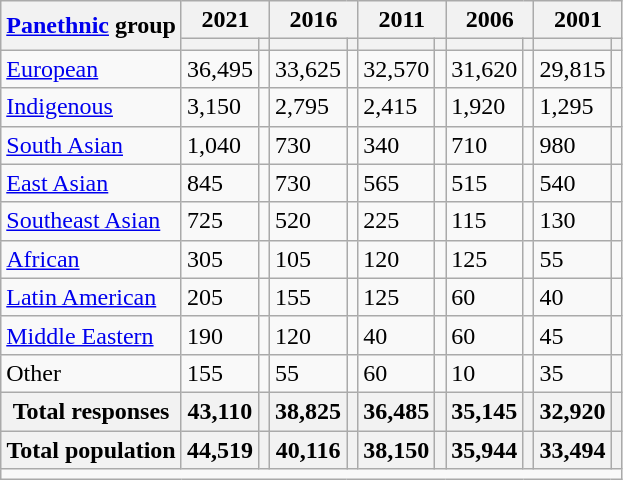<table class="wikitable collapsible sortable">
<tr>
<th rowspan="2"><a href='#'>Panethnic</a> group</th>
<th colspan="2">2021</th>
<th colspan="2">2016</th>
<th colspan="2">2011</th>
<th colspan="2">2006</th>
<th colspan="2">2001</th>
</tr>
<tr>
<th><a href='#'></a></th>
<th></th>
<th></th>
<th></th>
<th></th>
<th></th>
<th></th>
<th></th>
<th></th>
<th></th>
</tr>
<tr>
<td><a href='#'>European</a></td>
<td>36,495</td>
<td></td>
<td>33,625</td>
<td></td>
<td>32,570</td>
<td></td>
<td>31,620</td>
<td></td>
<td>29,815</td>
<td></td>
</tr>
<tr>
<td><a href='#'>Indigenous</a></td>
<td>3,150</td>
<td></td>
<td>2,795</td>
<td></td>
<td>2,415</td>
<td></td>
<td>1,920</td>
<td></td>
<td>1,295</td>
<td></td>
</tr>
<tr>
<td><a href='#'>South Asian</a></td>
<td>1,040</td>
<td></td>
<td>730</td>
<td></td>
<td>340</td>
<td></td>
<td>710</td>
<td></td>
<td>980</td>
<td></td>
</tr>
<tr>
<td><a href='#'>East Asian</a></td>
<td>845</td>
<td></td>
<td>730</td>
<td></td>
<td>565</td>
<td></td>
<td>515</td>
<td></td>
<td>540</td>
<td></td>
</tr>
<tr>
<td><a href='#'>Southeast Asian</a></td>
<td>725</td>
<td></td>
<td>520</td>
<td></td>
<td>225</td>
<td></td>
<td>115</td>
<td></td>
<td>130</td>
<td></td>
</tr>
<tr>
<td><a href='#'>African</a></td>
<td>305</td>
<td></td>
<td>105</td>
<td></td>
<td>120</td>
<td></td>
<td>125</td>
<td></td>
<td>55</td>
<td></td>
</tr>
<tr>
<td><a href='#'>Latin American</a></td>
<td>205</td>
<td></td>
<td>155</td>
<td></td>
<td>125</td>
<td></td>
<td>60</td>
<td></td>
<td>40</td>
<td></td>
</tr>
<tr>
<td><a href='#'>Middle Eastern</a></td>
<td>190</td>
<td></td>
<td>120</td>
<td></td>
<td>40</td>
<td></td>
<td>60</td>
<td></td>
<td>45</td>
<td></td>
</tr>
<tr>
<td>Other</td>
<td>155</td>
<td></td>
<td>55</td>
<td></td>
<td>60</td>
<td></td>
<td>10</td>
<td></td>
<td>35</td>
<td></td>
</tr>
<tr>
<th>Total responses</th>
<th>43,110</th>
<th></th>
<th>38,825</th>
<th></th>
<th>36,485</th>
<th></th>
<th>35,145</th>
<th></th>
<th>32,920</th>
<th></th>
</tr>
<tr>
<th>Total population</th>
<th>44,519</th>
<th></th>
<th>40,116</th>
<th></th>
<th>38,150</th>
<th></th>
<th>35,944</th>
<th></th>
<th>33,494</th>
<th></th>
</tr>
<tr>
<td colspan="11"></td>
</tr>
</table>
